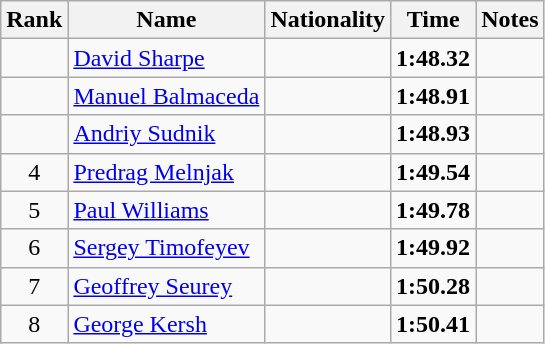<table class="wikitable sortable" style="text-align:center">
<tr>
<th>Rank</th>
<th>Name</th>
<th>Nationality</th>
<th>Time</th>
<th>Notes</th>
</tr>
<tr>
<td></td>
<td align=left><a href='#'>David Sharpe</a></td>
<td align=left></td>
<td><strong>1:48.32</strong></td>
<td></td>
</tr>
<tr>
<td></td>
<td align=left><a href='#'>Manuel Balmaceda</a></td>
<td align=left></td>
<td><strong>1:48.91</strong></td>
<td></td>
</tr>
<tr>
<td></td>
<td align=left><a href='#'>Andriy Sudnik</a></td>
<td align=left></td>
<td><strong>1:48.93</strong></td>
<td></td>
</tr>
<tr>
<td>4</td>
<td align=left><a href='#'>Predrag Melnjak</a></td>
<td align=left></td>
<td><strong>1:49.54</strong></td>
<td></td>
</tr>
<tr>
<td>5</td>
<td align=left><a href='#'>Paul Williams</a></td>
<td align=left></td>
<td><strong>1:49.78</strong></td>
<td></td>
</tr>
<tr>
<td>6</td>
<td align=left><a href='#'>Sergey Timofeyev</a></td>
<td align=left></td>
<td><strong>1:49.92</strong></td>
<td></td>
</tr>
<tr>
<td>7</td>
<td align=left><a href='#'>Geoffrey Seurey</a></td>
<td align=left></td>
<td><strong>1:50.28</strong></td>
<td></td>
</tr>
<tr>
<td>8</td>
<td align=left><a href='#'>George Kersh</a></td>
<td align=left></td>
<td><strong>1:50.41</strong></td>
<td></td>
</tr>
</table>
